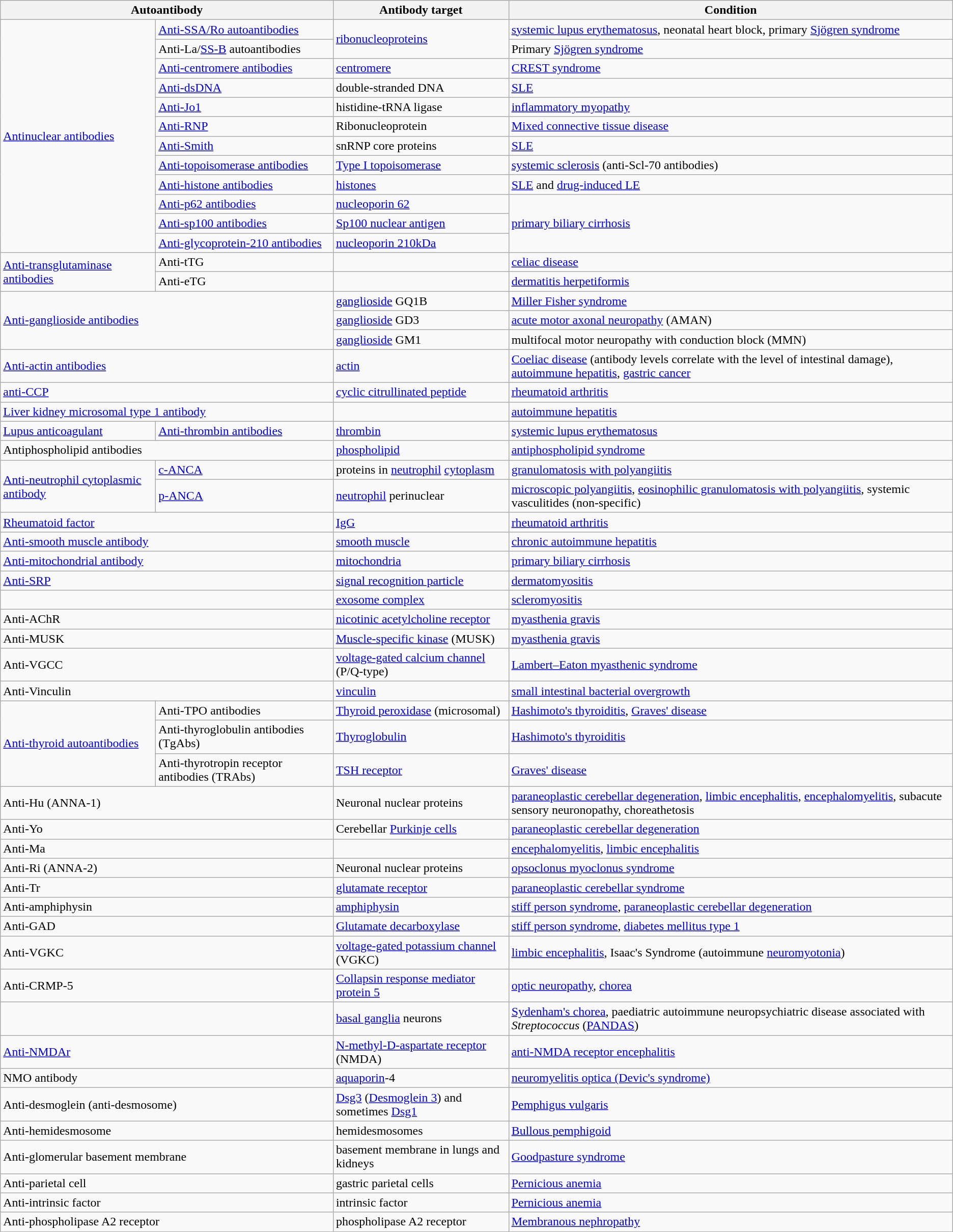<table class="wikitable">
<tr>
<th colspan=2>Autoantibody</th>
<th>Antibody target</th>
<th>Condition</th>
</tr>
<tr>
<td rowspan=12><a href='#'>Antinuclear antibodies</a></td>
<td><a href='#'>Anti-SSA/Ro autoantibodies</a></td>
<td rowspan=2><a href='#'>ribonucleoproteins</a></td>
<td><a href='#'>systemic lupus erythematosus</a>, neonatal heart block, primary <a href='#'>Sjögren syndrome</a></td>
</tr>
<tr>
<td>Anti-La/<a href='#'>SS-B</a> autoantibodies</td>
<td>Primary <a href='#'>Sjögren syndrome</a></td>
</tr>
<tr>
<td><a href='#'>Anti-centromere antibodies</a></td>
<td><a href='#'>centromere</a></td>
<td><a href='#'>CREST syndrome</a></td>
</tr>
<tr>
<td><a href='#'>Anti-dsDNA</a></td>
<td>double-stranded DNA</td>
<td><a href='#'>SLE</a></td>
</tr>
<tr>
<td><a href='#'>Anti-Jo1</a></td>
<td>histidine-tRNA ligase</td>
<td><a href='#'>inflammatory myopathy</a></td>
</tr>
<tr>
<td><a href='#'>Anti-RNP</a></td>
<td>Ribonucleoprotein</td>
<td><a href='#'>Mixed connective tissue disease</a></td>
</tr>
<tr>
<td><a href='#'>Anti-Smith</a></td>
<td>snRNP core proteins</td>
<td><a href='#'>SLE</a></td>
</tr>
<tr>
<td><a href='#'>Anti-topoisomerase antibodies</a></td>
<td><a href='#'>Type I topoisomerase</a></td>
<td><a href='#'>systemic sclerosis</a> (anti-Scl-70 antibodies)</td>
</tr>
<tr>
<td><a href='#'>Anti-histone antibodies</a></td>
<td><a href='#'>histones</a></td>
<td><a href='#'>SLE</a> and <a href='#'>drug-induced LE</a></td>
</tr>
<tr>
<td><a href='#'>Anti-p62 antibodies</a></td>
<td><a href='#'>nucleoporin 62</a></td>
<td rowspan=3><a href='#'>primary biliary cirrhosis</a></td>
</tr>
<tr>
<td><a href='#'>Anti-sp100 antibodies</a></td>
<td><a href='#'>Sp100 nuclear antigen</a></td>
</tr>
<tr>
<td><a href='#'>Anti-glycoprotein-210 antibodies</a></td>
<td><a href='#'>nucleoporin 210kDa</a></td>
</tr>
<tr>
<td rowspan=2><a href='#'>Anti-transglutaminase antibodies</a></td>
<td>Anti-tTG</td>
<td></td>
<td><a href='#'>celiac disease</a></td>
</tr>
<tr>
<td>Anti-eTG</td>
<td></td>
<td><a href='#'>dermatitis herpetiformis</a></td>
</tr>
<tr>
<td rowspan=3 colspan=2><a href='#'>Anti-ganglioside antibodies</a></td>
<td><a href='#'>ganglioside</a> GQ1B</td>
<td><a href='#'>Miller Fisher syndrome</a></td>
</tr>
<tr>
<td><a href='#'>ganglioside</a> GD3</td>
<td><a href='#'>acute motor axonal neuropathy</a> (AMAN)</td>
</tr>
<tr>
<td><a href='#'>ganglioside</a> GM1</td>
<td>multifocal motor neuropathy with conduction block (MMN)</td>
</tr>
<tr>
<td colspan=2><a href='#'>Anti-actin antibodies</a></td>
<td><a href='#'>actin</a></td>
<td><a href='#'>Coeliac disease</a> (antibody levels correlate with the level of intestinal damage), <a href='#'>autoimmune hepatitis</a>, <a href='#'>gastric cancer</a></td>
</tr>
<tr>
<td colspan=2><a href='#'>anti-CCP</a></td>
<td><a href='#'>cyclic citrullinated peptide</a></td>
<td><a href='#'>rheumatoid arthritis</a></td>
</tr>
<tr>
<td colspan=2><a href='#'>Liver kidney microsomal type 1 antibody</a></td>
<td></td>
<td><a href='#'>autoimmune hepatitis</a></td>
</tr>
<tr>
<td><a href='#'>Lupus anticoagulant</a></td>
<td><a href='#'>Anti-thrombin antibodies</a></td>
<td><a href='#'>thrombin</a></td>
<td><a href='#'>systemic lupus erythematosus</a></td>
</tr>
<tr>
<td colspan=2>Antiphospholipid antibodies</td>
<td><a href='#'>phospholipid</a></td>
<td><a href='#'>antiphospholipid syndrome</a></td>
</tr>
<tr>
<td rowspan=2><a href='#'>Anti-neutrophil cytoplasmic antibody</a></td>
<td><a href='#'>c-ANCA</a></td>
<td>proteins in <a href='#'>neutrophil</a> <a href='#'>cytoplasm</a></td>
<td><a href='#'>granulomatosis with polyangiitis</a></td>
</tr>
<tr>
<td><a href='#'>p-ANCA</a></td>
<td><a href='#'>neutrophil</a> perinuclear</td>
<td><a href='#'>microscopic polyangiitis</a>, <a href='#'>eosinophilic granulomatosis with polyangiitis</a>, systemic vasculitides (non-specific)</td>
</tr>
<tr>
<td colspan=2><a href='#'>Rheumatoid factor</a></td>
<td><a href='#'>IgG</a></td>
<td><a href='#'>rheumatoid arthritis</a></td>
</tr>
<tr>
<td colspan=2><a href='#'>Anti-smooth muscle antibody</a></td>
<td><a href='#'>smooth muscle</a></td>
<td><a href='#'>chronic autoimmune hepatitis</a></td>
</tr>
<tr>
<td colspan=2><a href='#'>Anti-mitochondrial antibody</a></td>
<td><a href='#'>mitochondria</a></td>
<td><a href='#'>primary biliary cirrhosis</a></td>
</tr>
<tr>
<td colspan=2><a href='#'>Anti-SRP</a></td>
<td><a href='#'>signal recognition particle</a></td>
<td><a href='#'>dermatomyositis</a></td>
</tr>
<tr>
<td colspan=2></td>
<td><a href='#'>exosome complex</a></td>
<td><a href='#'>scleromyositis</a></td>
</tr>
<tr>
<td colspan=2>Anti-AChR</td>
<td><a href='#'>nicotinic acetylcholine receptor</a></td>
<td><a href='#'>myasthenia gravis</a></td>
</tr>
<tr>
<td colspan=2>Anti-MUSK</td>
<td><a href='#'>Muscle-specific kinase</a> (MUSK)</td>
<td><a href='#'>myasthenia gravis</a></td>
</tr>
<tr>
<td colspan=2>Anti-VGCC</td>
<td><a href='#'>voltage-gated calcium channel</a> (P/Q-type)</td>
<td><a href='#'>Lambert–Eaton myasthenic syndrome</a></td>
</tr>
<tr>
<td colspan=2>Anti-Vinculin</td>
<td><a href='#'>vinculin</a></td>
<td><a href='#'>small intestinal bacterial overgrowth</a></td>
</tr>
<tr>
<td rowspan=3><a href='#'>Anti-thyroid autoantibodies</a></td>
<td>Anti-TPO antibodies</td>
<td><a href='#'>Thyroid peroxidase</a> (microsomal)</td>
<td><a href='#'>Hashimoto's thyroiditis</a>, <a href='#'>Graves' disease</a></td>
</tr>
<tr>
<td>Anti-thyroglobulin antibodies (TgAbs)</td>
<td><a href='#'>Thyroglobulin</a></td>
<td><a href='#'>Hashimoto's thyroiditis</a></td>
</tr>
<tr>
<td>Anti-thyrotropin receptor antibodies (TRAbs)</td>
<td><a href='#'>TSH receptor</a></td>
<td><a href='#'>Graves' disease</a></td>
</tr>
<tr>
<td colspan=2>Anti-Hu (ANNA-1)</td>
<td>Neuronal nuclear proteins</td>
<td><a href='#'>paraneoplastic cerebellar degeneration</a>, <a href='#'>limbic encephalitis</a>, <a href='#'>encephalomyelitis</a>, subacute sensory neuronopathy, choreathetosis</td>
</tr>
<tr>
<td colspan=2>Anti-Yo</td>
<td>Cerebellar <a href='#'>Purkinje cells</a></td>
<td><a href='#'>paraneoplastic cerebellar degeneration</a></td>
</tr>
<tr>
<td colspan=2>Anti-Ma</td>
<td></td>
<td><a href='#'>encephalomyelitis</a>, <a href='#'>limbic encephalitis</a></td>
</tr>
<tr>
<td colspan=2>Anti-Ri (ANNA-2)</td>
<td>Neuronal nuclear proteins</td>
<td><a href='#'>opsoclonus myoclonus syndrome</a></td>
</tr>
<tr>
<td colspan=2>Anti-Tr</td>
<td><a href='#'>glutamate receptor</a></td>
<td><a href='#'>paraneoplastic cerebellar syndrome</a></td>
</tr>
<tr>
<td colspan=2>Anti-amphiphysin</td>
<td><a href='#'>amphiphysin</a></td>
<td><a href='#'>stiff person syndrome</a>, <a href='#'>paraneoplastic cerebellar degeneration</a></td>
</tr>
<tr>
<td colspan=2>Anti-GAD</td>
<td><a href='#'>Glutamate decarboxylase</a></td>
<td><a href='#'>stiff person syndrome</a>, <a href='#'>diabetes mellitus type 1</a></td>
</tr>
<tr>
<td colspan=2>Anti-VGKC</td>
<td><a href='#'>voltage-gated potassium channel</a> (VGKC)</td>
<td><a href='#'>limbic encephalitis</a>, Isaac's Syndrome (autoimmune <a href='#'>neuromyotonia</a>)</td>
</tr>
<tr>
<td colspan=2>Anti-CRMP-5</td>
<td><a href='#'>Collapsin response mediator protein 5</a></td>
<td><a href='#'>optic neuropathy</a>, <a href='#'>chorea</a></td>
</tr>
<tr>
<td colspan=2></td>
<td><a href='#'>basal ganglia</a> neurons</td>
<td><a href='#'>Sydenham's chorea</a>, paediatric autoimmune neuropsychiatric disease associated with <em>Streptococcus</em> (<a href='#'>PANDAS</a>)</td>
</tr>
<tr>
<td colspan=2><a href='#'>Anti-NMDAr</a></td>
<td><a href='#'>N-methyl-D-aspartate receptor</a> (NMDA)</td>
<td><a href='#'>anti-NMDA receptor encephalitis</a></td>
</tr>
<tr>
<td colspan=2>NMO antibody</td>
<td><a href='#'>aquaporin</a>-4</td>
<td><a href='#'>neuromyelitis optica (Devic's syndrome)</a></td>
</tr>
<tr>
<td colspan="2">Anti-desmoglein (anti-desmosome)</td>
<td><a href='#'>Dsg3</a> (<a href='#'>Desmoglein 3</a>) and sometimes <a href='#'>Dsg1</a></td>
<td><a href='#'>Pemphigus vulgaris</a></td>
</tr>
<tr>
<td colspan="2">Anti-hemidesmosome</td>
<td>hemidesmosomes</td>
<td><a href='#'>Bullous pemphigoid</a></td>
</tr>
<tr>
<td colspan="2">Anti-glomerular basement membrane</td>
<td>basement membrane in lungs and kidneys</td>
<td><a href='#'>Goodpasture syndrome</a></td>
</tr>
<tr>
<td colspan="2">Anti-parietal cell</td>
<td>gastric parietal cells</td>
<td><a href='#'>Pernicious anemia</a></td>
</tr>
<tr>
<td colspan="2">Anti-intrinsic factor</td>
<td>intrinsic factor</td>
<td><a href='#'>Pernicious anemia</a></td>
</tr>
<tr>
<td colspan="2">Anti-phospholipase A2 receptor</td>
<td>phospholipase A2 receptor</td>
<td><a href='#'>Membranous nephropathy</a></td>
</tr>
</table>
